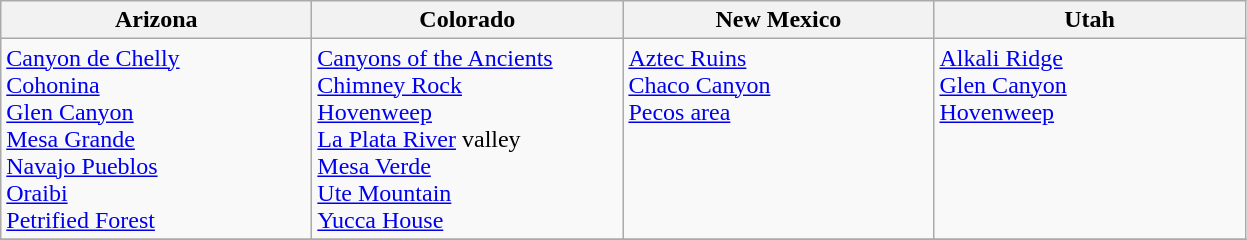<table class="wikitable">
<tr>
<th scope="col"  width="200px">Arizona</th>
<th scope="col"  width="200px">Colorado</th>
<th scope="col"  width="200px">New Mexico</th>
<th scope="col"  width="200px">Utah</th>
</tr>
<tr valign="top">
<td><a href='#'>Canyon de Chelly</a><br><a href='#'>Cohonina</a><br><a href='#'>Glen Canyon</a><br><a href='#'>Mesa Grande</a><br><a href='#'>Navajo Pueblos</a><br><a href='#'>Oraibi</a><br><a href='#'>Petrified Forest</a></td>
<td><a href='#'>Canyons of the Ancients</a><br><a href='#'>Chimney Rock</a><br><a href='#'>Hovenweep</a><br><a href='#'>La Plata River</a> valley<br><a href='#'>Mesa Verde</a><br><a href='#'>Ute Mountain</a><br><a href='#'>Yucca House</a></td>
<td><a href='#'>Aztec Ruins</a><br><a href='#'>Chaco Canyon</a><br><a href='#'>Pecos area</a></td>
<td><a href='#'>Alkali Ridge</a><br><a href='#'>Glen Canyon</a><br><a href='#'>Hovenweep</a></td>
</tr>
<tr>
</tr>
</table>
